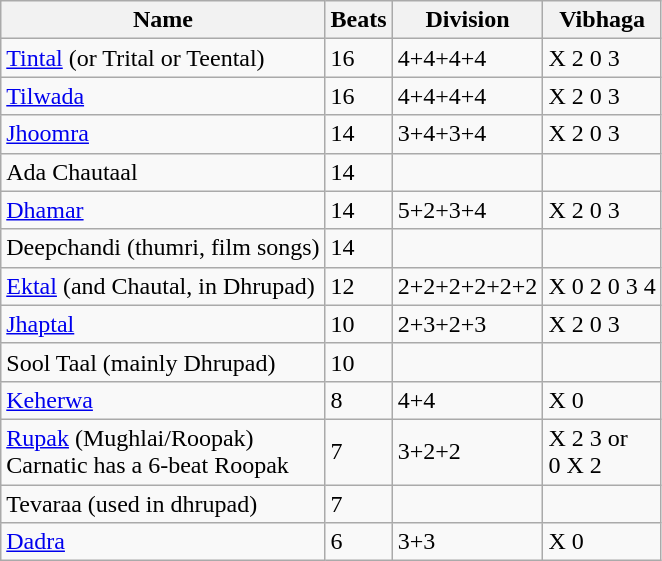<table class="wikitable">
<tr>
<th>Name</th>
<th>Beats</th>
<th>Division</th>
<th>Vibhaga</th>
</tr>
<tr>
<td><a href='#'>Tintal</a> (or Trital or Teental)</td>
<td>16</td>
<td>4+4+4+4</td>
<td>X 2 0 3</td>
</tr>
<tr>
<td><a href='#'>Tilwada</a></td>
<td>16</td>
<td>4+4+4+4</td>
<td>X 2 0 3</td>
</tr>
<tr>
<td><a href='#'>Jhoomra</a></td>
<td>14</td>
<td>3+4+3+4</td>
<td>X 2 0 3</td>
</tr>
<tr>
<td>Ada Chautaal</td>
<td>14</td>
<td></td>
<td></td>
</tr>
<tr>
<td><a href='#'>Dhamar</a></td>
<td>14</td>
<td>5+2+3+4</td>
<td>X 2 0 3</td>
</tr>
<tr>
<td>Deepchandi (thumri, film songs)</td>
<td>14</td>
<td></td>
<td></td>
</tr>
<tr>
<td><a href='#'>Ektal</a> (and Chautal, in Dhrupad)</td>
<td>12</td>
<td>2+2+2+2+2+2</td>
<td>X 0 2 0 3 4</td>
</tr>
<tr>
<td><a href='#'>Jhaptal</a></td>
<td>10</td>
<td>2+3+2+3</td>
<td>X 2 0 3</td>
</tr>
<tr>
<td>Sool Taal (mainly Dhrupad)</td>
<td>10</td>
<td></td>
<td></td>
</tr>
<tr>
<td><a href='#'>Keherwa</a></td>
<td>8</td>
<td>4+4</td>
<td>X 0</td>
</tr>
<tr>
<td><a href='#'>Rupak</a> (Mughlai/Roopak)<br>Carnatic has a 6-beat Roopak</td>
<td>7</td>
<td>3+2+2</td>
<td>X 2 3 or<br>0 X 2</td>
</tr>
<tr>
<td>Tevaraa (used in dhrupad)</td>
<td>7</td>
<td></td>
<td></td>
</tr>
<tr>
<td><a href='#'>Dadra</a></td>
<td>6</td>
<td>3+3</td>
<td>X 0</td>
</tr>
</table>
